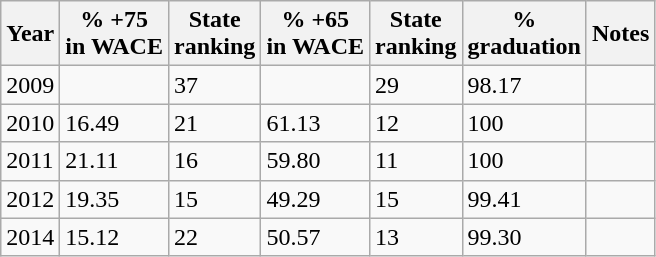<table class="wikitable sortable">
<tr>
<th>Year</th>
<th>% +75 <br>in WACE</th>
<th>State<br>ranking</th>
<th>% +65 <br>in WACE</th>
<th>State <br>ranking</th>
<th>% <br>graduation</th>
<th>Notes</th>
</tr>
<tr>
<td>2009</td>
<td></td>
<td>37</td>
<td></td>
<td>29</td>
<td>98.17</td>
<td></td>
</tr>
<tr>
<td>2010</td>
<td>16.49</td>
<td>21</td>
<td>61.13</td>
<td>12</td>
<td>100</td>
<td></td>
</tr>
<tr>
<td>2011</td>
<td>21.11</td>
<td>16</td>
<td>59.80</td>
<td>11</td>
<td>100</td>
<td></td>
</tr>
<tr>
<td>2012</td>
<td>19.35</td>
<td>15</td>
<td>49.29</td>
<td>15</td>
<td>99.41</td>
<td></td>
</tr>
<tr>
<td>2014</td>
<td>15.12</td>
<td>22</td>
<td>50.57</td>
<td>13</td>
<td>99.30</td>
<td></td>
</tr>
</table>
